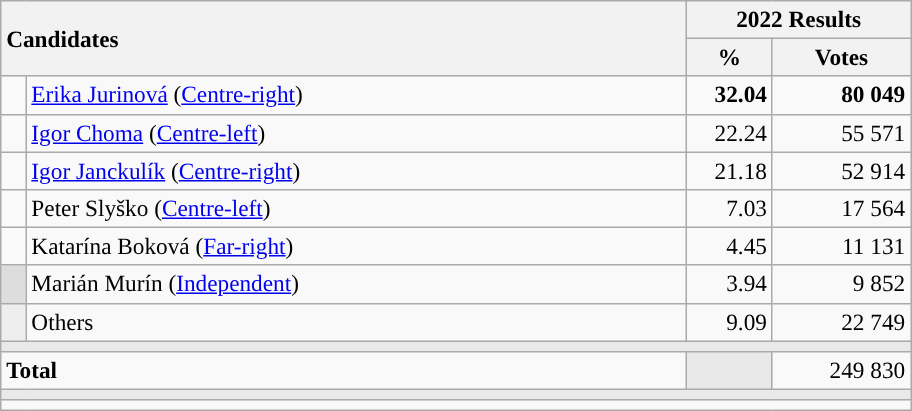<table class="wikitable" style="text-align:right; font-size:97%;">
<tr>
<th style="text-align:left;" rowspan="2" colspan="2" width="450">Candidates</th>
<th colspan="2">2022 Results</th>
</tr>
<tr>
<th width="50">%</th>
<th width="85">Votes</th>
</tr>
<tr>
<td style="color:inherit;background:"></td>
<td align="left"><a href='#'>Erika Jurinová</a> (<a href='#'>Centre-right</a>)</td>
<td><strong>32.04</strong></td>
<td><strong>80 049</strong></td>
</tr>
<tr>
<td style="color:inherit;background:"></td>
<td align="left"><a href='#'>Igor Choma</a> (<a href='#'>Centre-left</a>)</td>
<td>22.24</td>
<td>55 571</td>
</tr>
<tr>
<td style="color:inherit;background:"></td>
<td align="left"><a href='#'>Igor Janckulík</a> (<a href='#'>Centre-right</a>)</td>
<td>21.18</td>
<td>52 914</td>
</tr>
<tr>
<td style="color:inherit;background:"></td>
<td align="left">Peter Slyško (<a href='#'>Centre-left</a>)</td>
<td>7.03</td>
<td>17 564</td>
</tr>
<tr>
<td style="color:inherit;background:"></td>
<td align="left">Katarína Boková (<a href='#'>Far-right</a>)</td>
<td>4.45</td>
<td>11 131</td>
</tr>
<tr>
<td style="color:inherit;background:#dddddd"></td>
<td align="left">Marián Murín (<a href='#'>Independent</a>)</td>
<td>3.94</td>
<td>9 852</td>
</tr>
<tr>
<td style="color:inherit;background:#eeeeee"></td>
<td align="left">Others</td>
<td>9.09</td>
<td>22 749</td>
</tr>
<tr>
<td colspan="4" bgcolor="#E9E9E9"></td>
</tr>
<tr>
<td align="left" colspan="2"><strong>Total</strong></td>
<td bgcolor="#E9E9E9"></td>
<td>249 830</td>
</tr>
<tr>
<td colspan="4" bgcolor="#E9E9E9"></td>
</tr>
<tr>
<td colspan="4"></td>
</tr>
</table>
